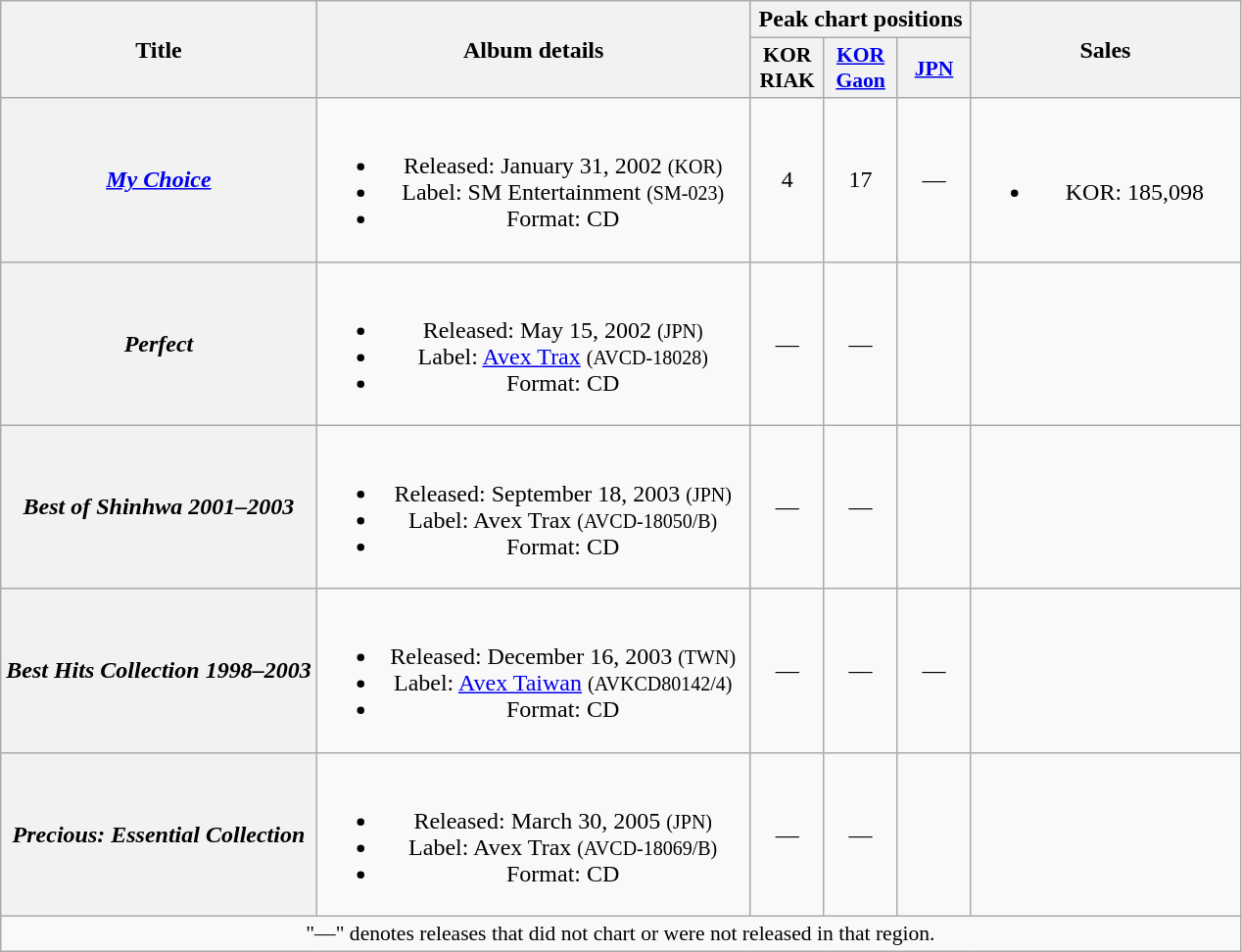<table class="wikitable plainrowheaders" style="text-align:center;">
<tr>
<th scope="col" rowspan="2">Title</th>
<th scope="col" rowspan="2" style="width:18em;">Album details</th>
<th scope="col" colspan="3">Peak chart positions</th>
<th scope="col" rowspan="2" style="width:11em;">Sales</th>
</tr>
<tr>
<th scope="col" style="width:3em;font-size:90%;">KOR RIAK<br></th>
<th scope="col" style="width:3em;font-size:90%;"><a href='#'>KOR Gaon</a><br></th>
<th scope="col" style="width:3em;font-size:90%;"><a href='#'>JPN</a><br></th>
</tr>
<tr>
<th scope="row"><em><a href='#'>My Choice</a></em></th>
<td><br><ul><li>Released: January 31, 2002 <small>(KOR)</small></li><li>Label: SM Entertainment <small>(SM-023)</small></li><li>Format: CD</li></ul></td>
<td>4</td>
<td>17</td>
<td>—</td>
<td><br><ul><li>KOR: 185,098</li></ul></td>
</tr>
<tr>
<th scope="row"><em>Perfect</em></th>
<td><br><ul><li>Released: May 15, 2002 <small>(JPN)</small></li><li>Label: <a href='#'>Avex Trax</a> <small>(AVCD-18028)</small></li><li>Format: CD</li></ul></td>
<td>—</td>
<td>—</td>
<td></td>
<td></td>
</tr>
<tr>
<th scope="row"><em>Best of Shinhwa 2001–2003</em></th>
<td><br><ul><li>Released: September 18, 2003 <small>(JPN)</small></li><li>Label: Avex Trax <small>(AVCD-18050/B)</small></li><li>Format: CD</li></ul></td>
<td>—</td>
<td>—</td>
<td></td>
<td></td>
</tr>
<tr>
<th scope="row"><em>Best Hits Collection 1998–2003</em></th>
<td><br><ul><li>Released: December 16, 2003 <small>(TWN)</small></li><li>Label: <a href='#'>Avex Taiwan</a> <small>(AVKCD80142/4)</small></li><li>Format: CD</li></ul></td>
<td>—</td>
<td>—</td>
<td>—</td>
<td></td>
</tr>
<tr>
<th scope="row"><em>Precious: Essential Collection</em></th>
<td><br><ul><li>Released: March 30, 2005 <small>(JPN)</small></li><li>Label: Avex Trax <small>(AVCD-18069/B)</small></li><li>Format: CD</li></ul></td>
<td>—</td>
<td>—</td>
<td></td>
<td></td>
</tr>
<tr>
<td colspan="6" style="font-size:90%">"—" denotes releases that did not chart or were not released in that region.</td>
</tr>
</table>
